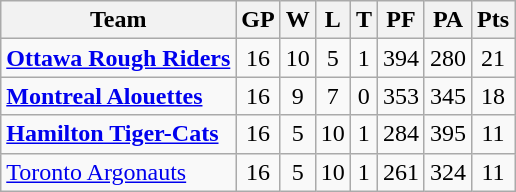<table class="wikitable">
<tr>
<th>Team</th>
<th>GP</th>
<th>W</th>
<th>L</th>
<th>T</th>
<th>PF</th>
<th>PA</th>
<th>Pts</th>
</tr>
<tr align="center">
<td align="left"><strong><a href='#'>Ottawa Rough Riders</a></strong></td>
<td>16</td>
<td>10</td>
<td>5</td>
<td>1</td>
<td>394</td>
<td>280</td>
<td>21</td>
</tr>
<tr align="center">
<td align="left"><strong><a href='#'>Montreal Alouettes</a></strong></td>
<td>16</td>
<td>9</td>
<td>7</td>
<td>0</td>
<td>353</td>
<td>345</td>
<td>18</td>
</tr>
<tr align="center">
<td align="left"><strong><a href='#'>Hamilton Tiger-Cats</a></strong></td>
<td>16</td>
<td>5</td>
<td>10</td>
<td>1</td>
<td>284</td>
<td>395</td>
<td>11</td>
</tr>
<tr align="center">
<td align="left"><a href='#'>Toronto Argonauts</a></td>
<td>16</td>
<td>5</td>
<td>10</td>
<td>1</td>
<td>261</td>
<td>324</td>
<td>11</td>
</tr>
</table>
